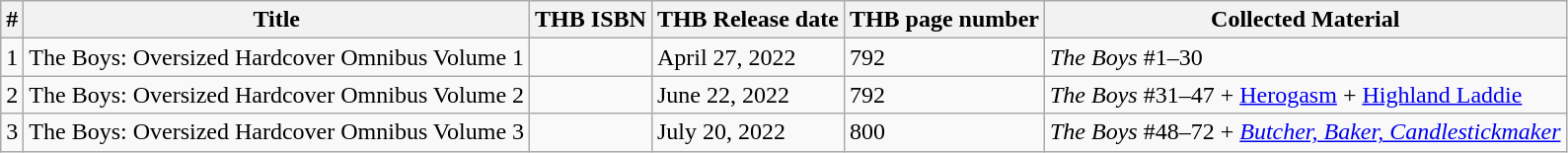<table class="wikitable">
<tr>
<th>#</th>
<th>Title</th>
<th>THB ISBN</th>
<th>THB Release date</th>
<th>THB page number</th>
<th>Collected Material</th>
</tr>
<tr>
<td>1</td>
<td>The Boys: Oversized Hardcover Omnibus Volume 1</td>
<td></td>
<td>April 27, 2022</td>
<td>792</td>
<td><em>The Boys</em> #1–30</td>
</tr>
<tr>
<td>2</td>
<td>The Boys: Oversized Hardcover Omnibus Volume 2</td>
<td></td>
<td>June 22, 2022</td>
<td>792</td>
<td><em>The Boys</em> #31–47 + <a href='#'>Herogasm</a> + <a href='#'>Highland Laddie</a></td>
</tr>
<tr>
<td>3</td>
<td>The Boys: Oversized Hardcover Omnibus Volume 3</td>
<td></td>
<td>July 20, 2022</td>
<td>800</td>
<td><em>The Boys</em> #48–72 + <em><a href='#'>Butcher, Baker, Candlestickmaker</a></em></td>
</tr>
</table>
